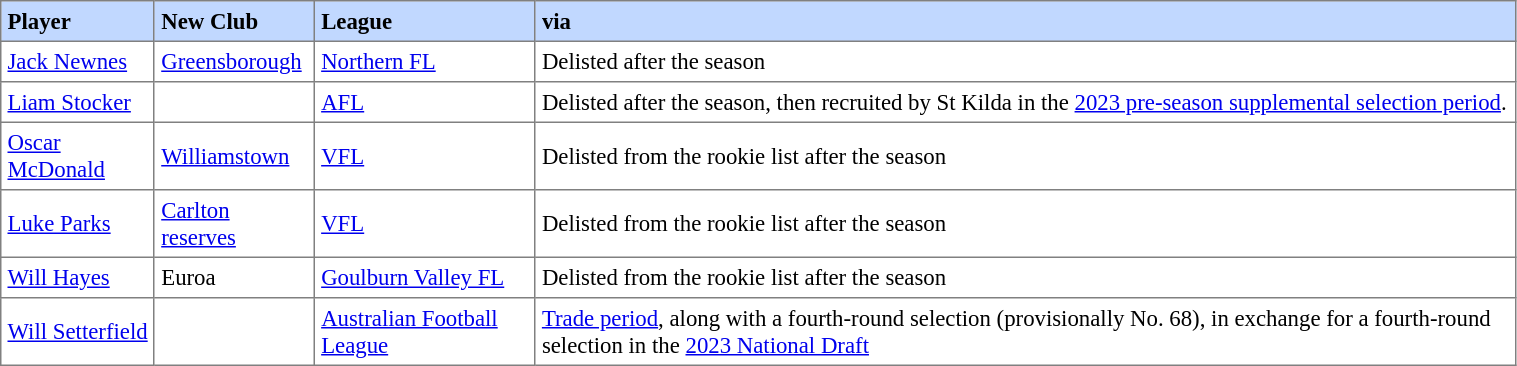<table border="1" cellpadding="4" cellspacing="0"  style="text-align:left; font-size:95%; border-collapse:collapse; width:80%;">
<tr style="background:#C1D8FF;">
<th>Player</th>
<th>New Club</th>
<th>League</th>
<th>via</th>
</tr>
<tr>
<td><a href='#'>Jack Newnes</a></td>
<td><a href='#'>Greensborough</a></td>
<td><a href='#'>Northern FL</a></td>
<td>Delisted after the season</td>
</tr>
<tr>
<td><a href='#'>Liam Stocker</a></td>
<td></td>
<td><a href='#'>AFL</a></td>
<td>Delisted after the season, then recruited by St Kilda in the <a href='#'>2023 pre-season supplemental selection period</a>.</td>
</tr>
<tr>
<td><a href='#'>Oscar McDonald</a></td>
<td><a href='#'>Williamstown</a></td>
<td><a href='#'>VFL</a></td>
<td>Delisted from the rookie list after the season</td>
</tr>
<tr>
<td><a href='#'>Luke Parks</a></td>
<td><a href='#'>Carlton reserves</a></td>
<td><a href='#'>VFL</a></td>
<td>Delisted from the rookie list after the season</td>
</tr>
<tr>
<td><a href='#'>Will Hayes</a></td>
<td>Euroa</td>
<td><a href='#'>Goulburn Valley FL</a></td>
<td>Delisted from the rookie list after the season</td>
</tr>
<tr>
<td><a href='#'>Will Setterfield</a></td>
<td></td>
<td><a href='#'>Australian Football League</a></td>
<td><a href='#'>Trade period</a>, along with a fourth-round selection (provisionally No. 68), in exchange for a fourth-round selection in the <a href='#'>2023 National Draft</a></td>
</tr>
</table>
